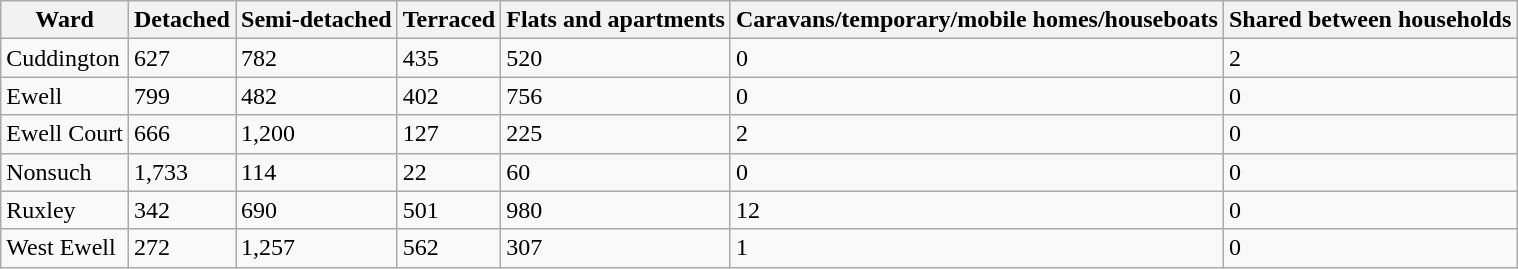<table class="wikitable">
<tr>
<th>Ward</th>
<th>Detached</th>
<th>Semi-detached</th>
<th>Terraced</th>
<th>Flats and apartments</th>
<th>Caravans/temporary/mobile homes/houseboats</th>
<th>Shared between households</th>
</tr>
<tr>
<td>Cuddington</td>
<td>627</td>
<td>782</td>
<td>435</td>
<td>520</td>
<td>0</td>
<td>2</td>
</tr>
<tr>
<td>Ewell</td>
<td>799</td>
<td>482</td>
<td>402</td>
<td>756</td>
<td>0</td>
<td>0</td>
</tr>
<tr>
<td>Ewell Court</td>
<td>666</td>
<td>1,200</td>
<td>127</td>
<td>225</td>
<td>2</td>
<td>0</td>
</tr>
<tr>
<td>Nonsuch</td>
<td>1,733</td>
<td>114</td>
<td>22</td>
<td>60</td>
<td>0</td>
<td>0</td>
</tr>
<tr>
<td>Ruxley</td>
<td>342</td>
<td>690</td>
<td>501</td>
<td>980</td>
<td>12</td>
<td>0</td>
</tr>
<tr>
<td>West Ewell</td>
<td>272</td>
<td>1,257</td>
<td>562</td>
<td>307</td>
<td>1</td>
<td>0</td>
</tr>
</table>
